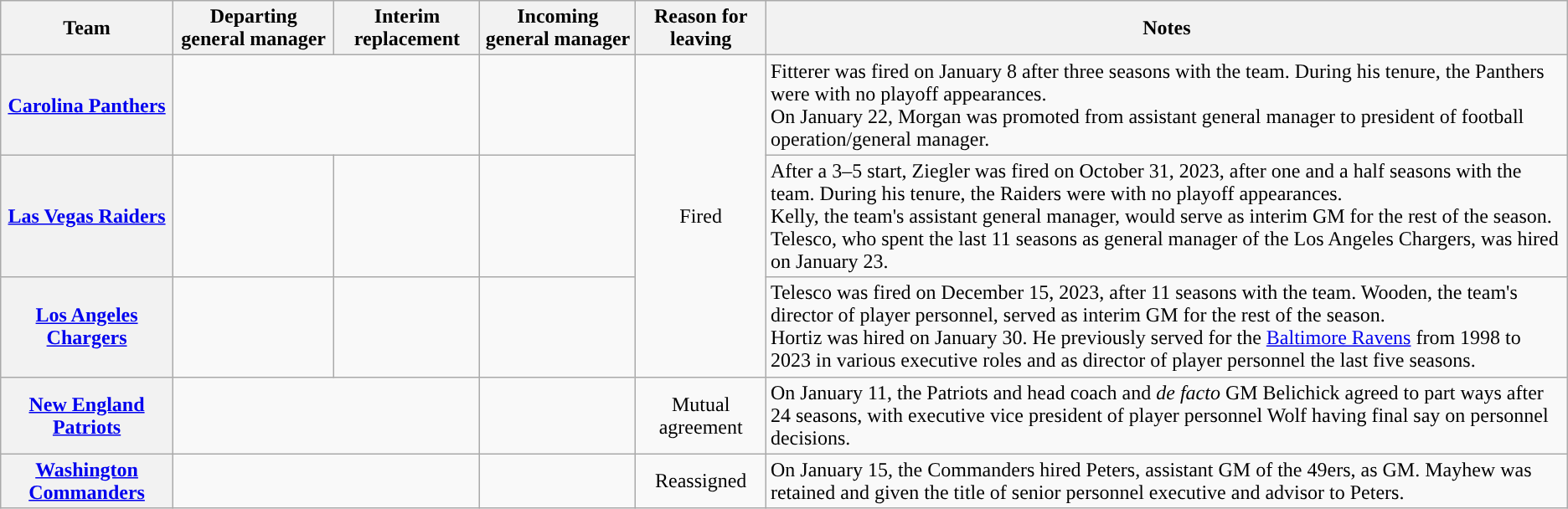<table class="wikitable sortable plainrowheaders">
<tr>
<th>Team</th>
<th>Departing general manager</th>
<th>Interim replacement</th>
<th>Incoming general manager</th>
<th>Reason for leaving</th>
<th>Notes</th>
</tr>
<tr>
<th scope="row" style="text-align:center;"><a href='#'>Carolina Panthers</a></th>
<td style="text-align:center;" colspan="2"></td>
<td style="text-align:center;"></td>
<td style="text-align:center;" rowspan="3">Fired</td>
<td>Fitterer was fired on January 8 after three seasons with the team. During his tenure, the Panthers were  with no playoff appearances.<br>On January 22, Morgan was promoted from assistant general manager to president of football operation/general manager.</td>
</tr>
<tr>
<th scope="row" style="text-align:center;"><a href='#'>Las Vegas Raiders</a></th>
<td style="text-align:center;"></td>
<td style="text-align:center;"></td>
<td style="text-align:center;"></td>
<td>After a 3–5 start, Ziegler was fired on October 31, 2023, after one and a half seasons with the team. During his tenure, the Raiders were  with no playoff appearances.<br>Kelly, the team's assistant general manager, would serve as interim GM for the rest of the season.<br>Telesco, who spent the last 11 seasons as general manager of the Los Angeles Chargers, was hired on January 23.</td>
</tr>
<tr>
<th scope="row" style="text-align:center;"><a href='#'>Los Angeles Chargers</a></th>
<td style="text-align:center;"></td>
<td style="text-align:center;"></td>
<td style="text-align:center;"></td>
<td>Telesco was fired on December 15, 2023, after 11 seasons with the team. Wooden, the team's director of player personnel, served as interim GM for the rest of the season.<br>Hortiz was hired on January 30. He previously served for the <a href='#'>Baltimore Ravens</a> from 1998 to 2023 in various executive roles and as director of player personnel the last five seasons.</td>
</tr>
<tr>
<th scope="row" style="text-align:center;"><a href='#'>New England Patriots</a></th>
<td style="text-align:center;" colspan="2"></td>
<td style="text-align:center;"></td>
<td style="text-align:center;">Mutual agreement</td>
<td>On January 11, the Patriots and head coach and <em>de facto</em> GM Belichick agreed to part ways after 24 seasons, with executive vice president of player personnel Wolf having final say on personnel decisions.</td>
</tr>
<tr>
<th scope="row" style="text-align:center;"><a href='#'>Washington Commanders</a></th>
<td style="text-align:center;" colspan="2"></td>
<td style="text-align:center;"></td>
<td style="text-align:center;">Reassigned</td>
<td>On January 15, the Commanders hired Peters, assistant GM of the 49ers, as GM. Mayhew was retained and given the title of senior personnel executive and advisor to Peters.</td>
</tr>
</table>
